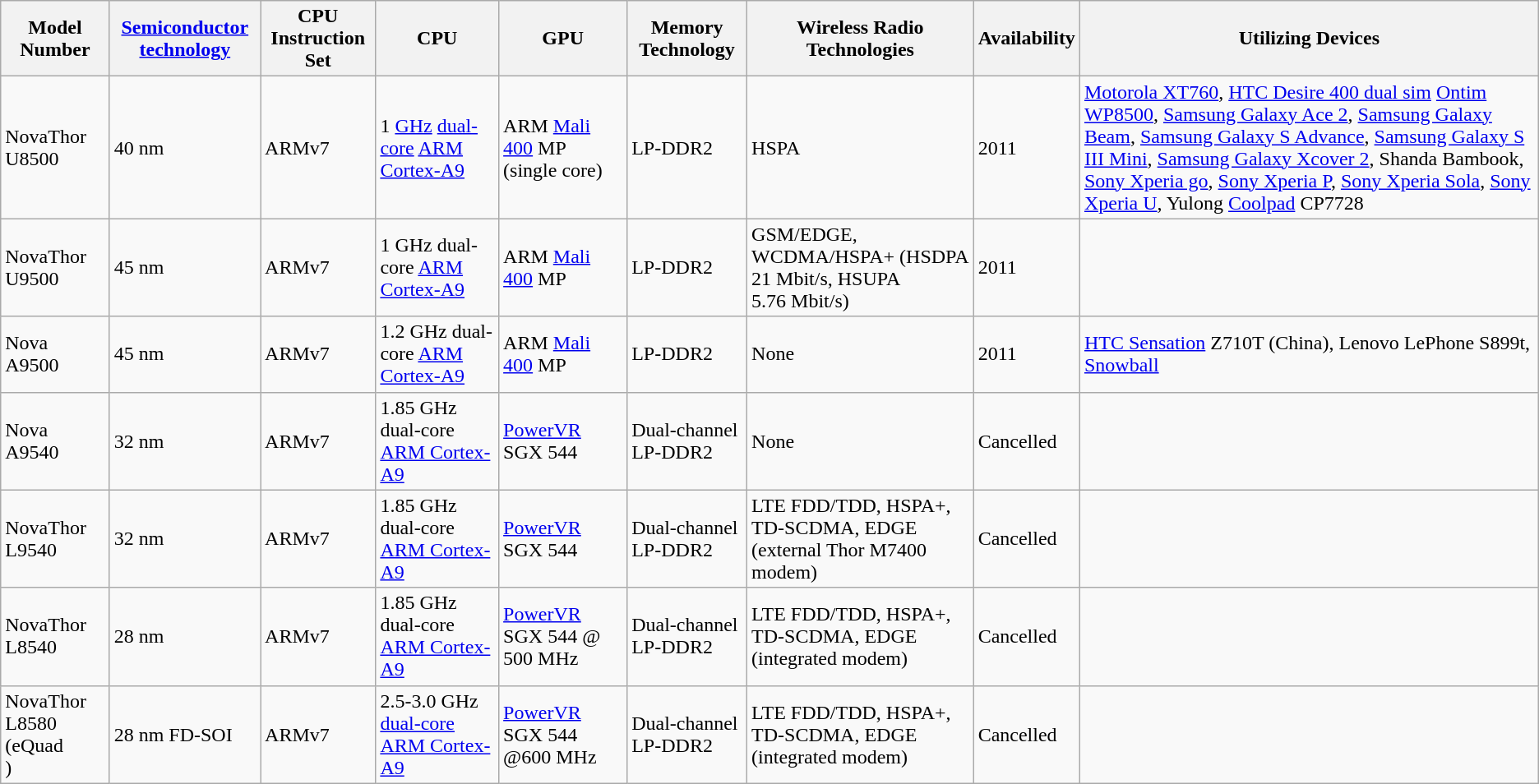<table class="wikitable">
<tr>
<th>Model Number</th>
<th><a href='#'>Semiconductor technology</a></th>
<th>CPU Instruction Set</th>
<th>CPU</th>
<th>GPU</th>
<th>Memory Technology</th>
<th>Wireless Radio Technologies</th>
<th>Availability</th>
<th>Utilizing Devices</th>
</tr>
<tr>
<td>NovaThor U8500</td>
<td>40 nm</td>
<td>ARMv7</td>
<td>1 <a href='#'>GHz</a> <a href='#'>dual-core</a> <a href='#'>ARM Cortex-A9</a></td>
<td>ARM <a href='#'>Mali 400</a> MP (single core)</td>
<td>LP-DDR2</td>
<td>HSPA</td>
<td>2011</td>
<td><a href='#'>Motorola XT760</a>, <a href='#'>HTC Desire 400 dual sim</a> <a href='#'>Ontim WP8500</a>, <a href='#'>Samsung Galaxy Ace 2</a>, <a href='#'>Samsung Galaxy Beam</a>, <a href='#'>Samsung Galaxy S Advance</a>, <a href='#'>Samsung Galaxy S III Mini</a>, <a href='#'>Samsung Galaxy Xcover 2</a>, Shanda Bambook, <a href='#'>Sony Xperia go</a>, <a href='#'>Sony Xperia P</a>, <a href='#'>Sony Xperia Sola</a>, <a href='#'>Sony Xperia U</a>, Yulong <a href='#'>Coolpad</a> CP7728</td>
</tr>
<tr>
<td>NovaThor U9500</td>
<td>45 nm</td>
<td>ARMv7</td>
<td>1 GHz dual-core <a href='#'>ARM Cortex-A9</a></td>
<td>ARM <a href='#'>Mali 400</a> MP</td>
<td>LP-DDR2</td>
<td>GSM/EDGE, WCDMA/HSPA+ (HSDPA 21 Mbit/s, HSUPA 5.76 Mbit/s)</td>
<td>2011</td>
<td></td>
</tr>
<tr>
<td>Nova A9500</td>
<td>45 nm</td>
<td>ARMv7</td>
<td>1.2 GHz dual-core <a href='#'>ARM Cortex-A9</a></td>
<td>ARM <a href='#'>Mali 400</a> MP</td>
<td>LP-DDR2</td>
<td>None</td>
<td>2011</td>
<td><a href='#'>HTC Sensation</a> Z710T (China), Lenovo LePhone S899t, <a href='#'>Snowball</a></td>
</tr>
<tr>
<td>Nova A9540</td>
<td>32 nm</td>
<td>ARMv7</td>
<td>1.85 GHz dual-core <a href='#'>ARM Cortex-A9</a></td>
<td><a href='#'>PowerVR</a> SGX 544</td>
<td>Dual-channel LP-DDR2</td>
<td>None</td>
<td>Cancelled</td>
<td></td>
</tr>
<tr>
<td>NovaThor L9540</td>
<td>32 nm</td>
<td>ARMv7</td>
<td>1.85 GHz dual-core <a href='#'>ARM Cortex-A9</a></td>
<td><a href='#'>PowerVR</a> SGX 544</td>
<td>Dual-channel LP-DDR2</td>
<td>LTE FDD/TDD, HSPA+, TD-SCDMA, EDGE (external Thor M7400 modem)</td>
<td>Cancelled</td>
<td></td>
</tr>
<tr>
<td>NovaThor L8540</td>
<td>28 nm</td>
<td>ARMv7</td>
<td>1.85 GHz dual-core <a href='#'>ARM Cortex-A9</a></td>
<td><a href='#'>PowerVR</a> SGX 544 @ 500 MHz</td>
<td>Dual-channel LP-DDR2</td>
<td>LTE FDD/TDD, HSPA+, TD-SCDMA, EDGE (integrated modem)</td>
<td>Cancelled</td>
<td></td>
</tr>
<tr>
<td>NovaThor L8580 (eQuad<br>)</td>
<td>28 nm FD-SOI</td>
<td>ARMv7</td>
<td>2.5-3.0 GHz <a href='#'>dual-core</a> <a href='#'>ARM Cortex-A9</a></td>
<td><a href='#'>PowerVR</a> SGX 544 @600 MHz</td>
<td>Dual-channel LP-DDR2</td>
<td>LTE FDD/TDD, HSPA+, TD-SCDMA, EDGE (integrated modem)</td>
<td>Cancelled</td>
<td></td>
</tr>
</table>
